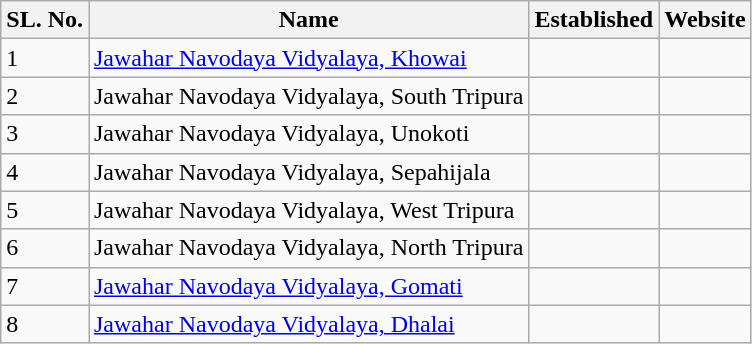<table class="wikitable sortable mw-collapsible">
<tr>
<th>SL. No.</th>
<th>Name</th>
<th>Established</th>
<th>Website</th>
</tr>
<tr>
<td>1</td>
<td><a href='#'>Jawahar Navodaya Vidyalaya, Khowai</a></td>
<td></td>
<td></td>
</tr>
<tr>
<td>2</td>
<td>Jawahar Navodaya Vidyalaya, South Tripura</td>
<td></td>
<td></td>
</tr>
<tr>
<td>3</td>
<td>Jawahar Navodaya Vidyalaya, Unokoti</td>
<td></td>
<td></td>
</tr>
<tr>
<td>4</td>
<td>Jawahar Navodaya Vidyalaya, Sepahijala</td>
<td></td>
<td></td>
</tr>
<tr>
<td>5</td>
<td>Jawahar Navodaya Vidyalaya, West Tripura</td>
<td></td>
<td></td>
</tr>
<tr>
<td>6</td>
<td>Jawahar Navodaya Vidyalaya, North Tripura</td>
<td></td>
<td></td>
</tr>
<tr>
<td>7</td>
<td><a href='#'>Jawahar Navodaya Vidyalaya, Gomati</a></td>
<td></td>
<td></td>
</tr>
<tr>
<td>8</td>
<td><a href='#'>Jawahar Navodaya Vidyalaya, Dhalai</a></td>
<td></td>
<td></td>
</tr>
</table>
